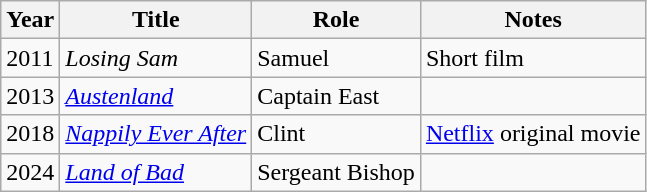<table class="wikitable sortable">
<tr>
<th>Year</th>
<th>Title</th>
<th>Role</th>
<th class="unsortable">Notes</th>
</tr>
<tr>
<td>2011</td>
<td><em>Losing Sam</em></td>
<td>Samuel</td>
<td>Short film</td>
</tr>
<tr>
<td>2013</td>
<td><em><a href='#'>Austenland</a></em></td>
<td>Captain East</td>
<td></td>
</tr>
<tr>
<td>2018</td>
<td><em><a href='#'>Nappily Ever After</a></em></td>
<td>Clint</td>
<td><a href='#'>Netflix</a> original movie</td>
</tr>
<tr>
<td>2024</td>
<td><em><a href='#'>Land of Bad</a></em></td>
<td>Sergeant Bishop</td>
<td></td>
</tr>
</table>
